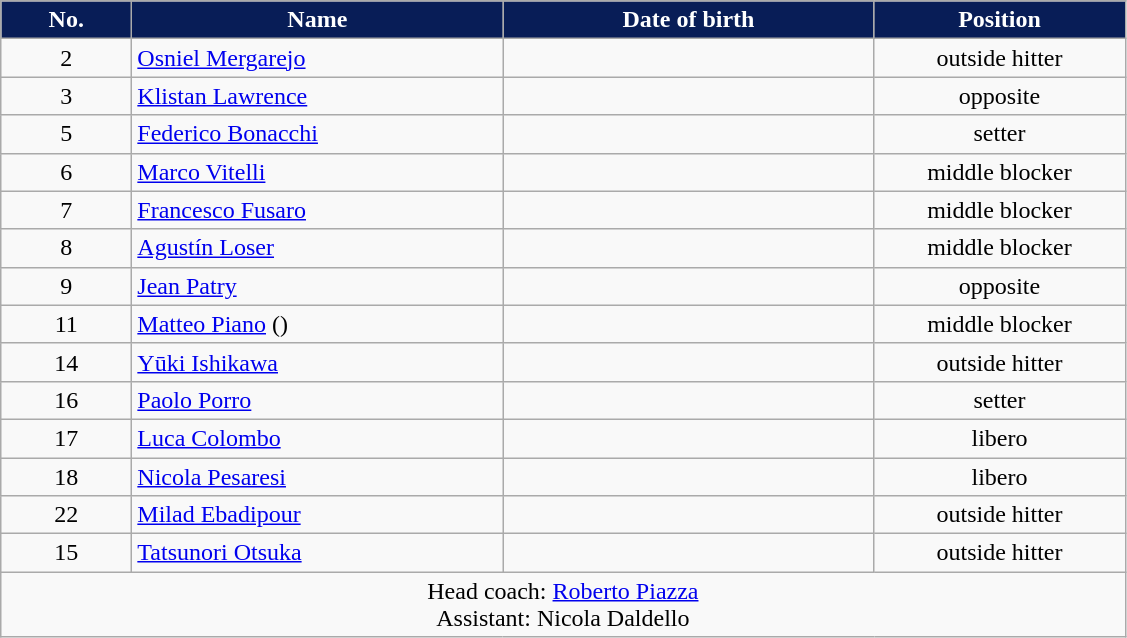<table class="wikitable sortable" style="font-size:100%; text-align:center;">
<tr>
<th style="width:5em; color:#FFFFFF; background-color:#081d57">No.</th>
<th style="width:15em; color:#FFFFFF; background-color:#081d57">Name</th>
<th style="width:15em; color:#FFFFFF; background-color:#081d57">Date of birth</th>
<th style="width:10em; color:#FFFFFF; background-color:#081d57">Position</th>
</tr>
<tr>
<td>2</td>
<td align=left> <a href='#'>Osniel Mergarejo</a></td>
<td align="right"></td>
<td>outside hitter</td>
</tr>
<tr>
<td>3</td>
<td align=left> <a href='#'>Klistan Lawrence</a></td>
<td align="right"></td>
<td>opposite</td>
</tr>
<tr>
<td>5</td>
<td align=left> <a href='#'>Federico Bonacchi</a></td>
<td align="right"></td>
<td>setter</td>
</tr>
<tr>
<td>6</td>
<td align=left> <a href='#'>Marco Vitelli</a></td>
<td align="right"></td>
<td>middle blocker</td>
</tr>
<tr>
<td>7</td>
<td align=left> <a href='#'>Francesco Fusaro</a></td>
<td align="right"></td>
<td>middle blocker</td>
</tr>
<tr>
<td>8</td>
<td align=left> <a href='#'>Agustín Loser</a></td>
<td align=right></td>
<td>middle blocker</td>
</tr>
<tr>
<td>9</td>
<td align=left> <a href='#'>Jean Patry</a></td>
<td align=right></td>
<td>opposite</td>
</tr>
<tr>
<td>11</td>
<td align=left> <a href='#'>Matteo Piano</a> ()</td>
<td align=right></td>
<td>middle blocker</td>
</tr>
<tr>
<td>14</td>
<td align=left> <a href='#'>Yūki Ishikawa</a></td>
<td align=right></td>
<td>outside hitter</td>
</tr>
<tr>
<td>16</td>
<td align=left> <a href='#'>Paolo Porro</a></td>
<td align="right"></td>
<td>setter</td>
</tr>
<tr>
<td>17</td>
<td align=left> <a href='#'>Luca Colombo</a></td>
<td align="right"></td>
<td>libero</td>
</tr>
<tr>
<td>18</td>
<td align=left> <a href='#'>Nicola Pesaresi</a></td>
<td align="right"></td>
<td>libero</td>
</tr>
<tr>
<td>22</td>
<td align=left> <a href='#'>Milad Ebadipour</a></td>
<td align=right></td>
<td>outside hitter</td>
</tr>
<tr>
<td>15</td>
<td align=left> <a href='#'>Tatsunori Otsuka</a></td>
<td align=right></td>
<td>outside hitter</td>
</tr>
<tr class="sortbottom">
<td colspan=4>Head coach:  <a href='#'>Roberto Piazza</a><br>Assistant:  Nicola Daldello</td>
</tr>
</table>
